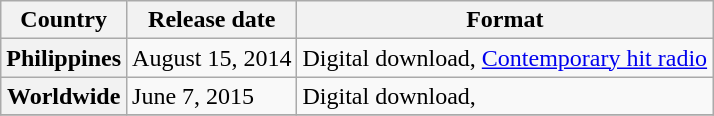<table class="wikitable plainrowheaders">
<tr>
<th scope="col">Country</th>
<th scope="col">Release date</th>
<th scope="col">Format</th>
</tr>
<tr>
<th scope="row">Philippines</th>
<td>August 15, 2014</td>
<td>Digital download, <a href='#'>Contemporary hit radio</a></td>
</tr>
<tr>
<th scope="row">Worldwide</th>
<td>June 7, 2015</td>
<td>Digital download,</td>
</tr>
<tr>
</tr>
</table>
